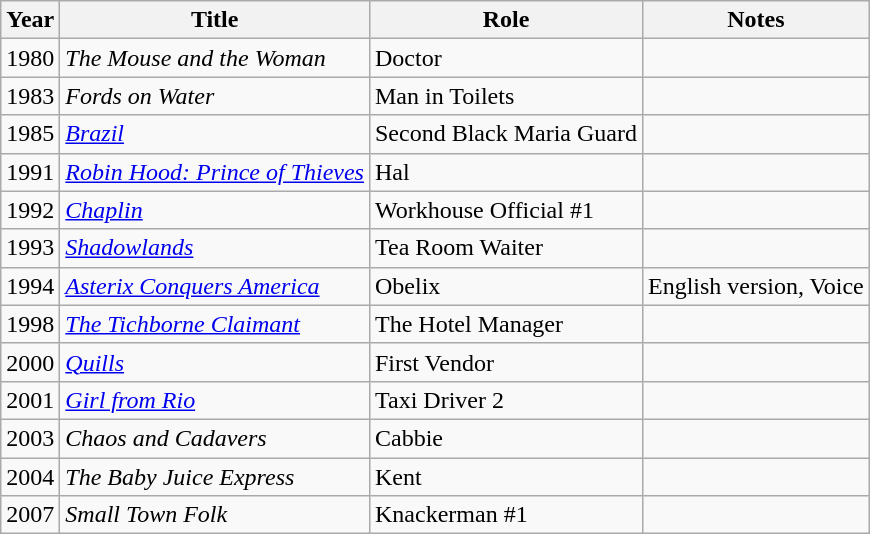<table class="wikitable">
<tr>
<th>Year</th>
<th>Title</th>
<th>Role</th>
<th>Notes</th>
</tr>
<tr>
<td>1980</td>
<td><em>The Mouse and the Woman</em></td>
<td>Doctor</td>
<td></td>
</tr>
<tr>
<td>1983</td>
<td><em>Fords on Water</em></td>
<td>Man in Toilets</td>
<td></td>
</tr>
<tr>
<td>1985</td>
<td><em><a href='#'>Brazil</a></em></td>
<td>Second Black Maria Guard</td>
<td></td>
</tr>
<tr>
<td>1991</td>
<td><em><a href='#'>Robin Hood: Prince of Thieves</a></em></td>
<td>Hal</td>
<td></td>
</tr>
<tr>
<td>1992</td>
<td><em><a href='#'>Chaplin</a></em></td>
<td>Workhouse Official #1</td>
<td></td>
</tr>
<tr>
<td>1993</td>
<td><em><a href='#'>Shadowlands</a></em></td>
<td>Tea Room Waiter</td>
<td></td>
</tr>
<tr>
<td>1994</td>
<td><em><a href='#'>Asterix Conquers America</a></em></td>
<td>Obelix</td>
<td>English version, Voice</td>
</tr>
<tr>
<td>1998</td>
<td><em><a href='#'>The Tichborne Claimant</a></em></td>
<td>The Hotel Manager</td>
<td></td>
</tr>
<tr>
<td>2000</td>
<td><em><a href='#'>Quills</a></em></td>
<td>First Vendor</td>
<td></td>
</tr>
<tr>
<td>2001</td>
<td><em><a href='#'>Girl from Rio</a></em></td>
<td>Taxi Driver 2</td>
<td></td>
</tr>
<tr>
<td>2003</td>
<td><em>Chaos and Cadavers</em></td>
<td>Cabbie</td>
<td></td>
</tr>
<tr>
<td>2004</td>
<td><em>The Baby Juice Express</em></td>
<td>Kent</td>
<td></td>
</tr>
<tr>
<td>2007</td>
<td><em>Small Town Folk</em></td>
<td>Knackerman #1</td>
<td></td>
</tr>
</table>
